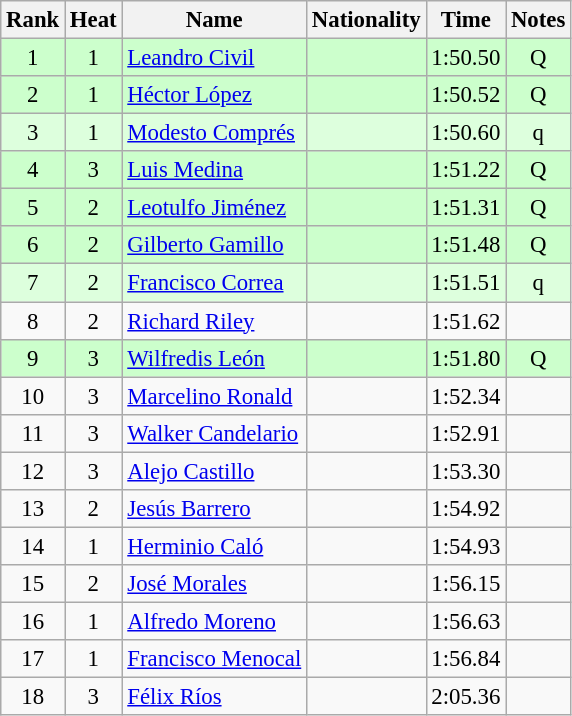<table class="wikitable sortable" style="text-align:center; font-size:95%">
<tr>
<th>Rank</th>
<th>Heat</th>
<th>Name</th>
<th>Nationality</th>
<th>Time</th>
<th>Notes</th>
</tr>
<tr bgcolor=ccffcc>
<td>1</td>
<td>1</td>
<td align=left><a href='#'>Leandro Civil</a></td>
<td align=left></td>
<td>1:50.50</td>
<td>Q</td>
</tr>
<tr bgcolor=ccffcc>
<td>2</td>
<td>1</td>
<td align=left><a href='#'>Héctor López</a></td>
<td align=left></td>
<td>1:50.52</td>
<td>Q</td>
</tr>
<tr bgcolor=ddffdd>
<td>3</td>
<td>1</td>
<td align=left><a href='#'>Modesto Comprés</a></td>
<td align=left></td>
<td>1:50.60</td>
<td>q</td>
</tr>
<tr bgcolor=ccffcc>
<td>4</td>
<td>3</td>
<td align=left><a href='#'>Luis Medina</a></td>
<td align=left></td>
<td>1:51.22</td>
<td>Q</td>
</tr>
<tr bgcolor=ccffcc>
<td>5</td>
<td>2</td>
<td align=left><a href='#'>Leotulfo Jiménez</a></td>
<td align=left></td>
<td>1:51.31</td>
<td>Q</td>
</tr>
<tr bgcolor=ccffcc>
<td>6</td>
<td>2</td>
<td align=left><a href='#'>Gilberto Gamillo</a></td>
<td align=left></td>
<td>1:51.48</td>
<td>Q</td>
</tr>
<tr bgcolor=ddffdd>
<td>7</td>
<td>2</td>
<td align=left><a href='#'>Francisco Correa</a></td>
<td align=left></td>
<td>1:51.51</td>
<td>q</td>
</tr>
<tr>
<td>8</td>
<td>2</td>
<td align=left><a href='#'>Richard Riley</a></td>
<td align=left></td>
<td>1:51.62</td>
<td></td>
</tr>
<tr bgcolor=ccffcc>
<td>9</td>
<td>3</td>
<td align=left><a href='#'>Wilfredis León</a></td>
<td align=left></td>
<td>1:51.80</td>
<td>Q</td>
</tr>
<tr>
<td>10</td>
<td>3</td>
<td align=left><a href='#'>Marcelino Ronald</a></td>
<td align=left></td>
<td>1:52.34</td>
<td></td>
</tr>
<tr>
<td>11</td>
<td>3</td>
<td align=left><a href='#'>Walker Candelario</a></td>
<td align=left></td>
<td>1:52.91</td>
<td></td>
</tr>
<tr>
<td>12</td>
<td>3</td>
<td align=left><a href='#'>Alejo Castillo</a></td>
<td align=left></td>
<td>1:53.30</td>
<td></td>
</tr>
<tr>
<td>13</td>
<td>2</td>
<td align=left><a href='#'>Jesús Barrero</a></td>
<td align=left></td>
<td>1:54.92</td>
<td></td>
</tr>
<tr>
<td>14</td>
<td>1</td>
<td align=left><a href='#'>Herminio Caló</a></td>
<td align=left></td>
<td>1:54.93</td>
<td></td>
</tr>
<tr>
<td>15</td>
<td>2</td>
<td align=left><a href='#'>José Morales</a></td>
<td align=left></td>
<td>1:56.15</td>
<td></td>
</tr>
<tr>
<td>16</td>
<td>1</td>
<td align=left><a href='#'>Alfredo Moreno</a></td>
<td align=left></td>
<td>1:56.63</td>
<td></td>
</tr>
<tr>
<td>17</td>
<td>1</td>
<td align=left><a href='#'>Francisco Menocal</a></td>
<td align=left></td>
<td>1:56.84</td>
<td></td>
</tr>
<tr>
<td>18</td>
<td>3</td>
<td align=left><a href='#'>Félix Ríos</a></td>
<td align=left></td>
<td>2:05.36</td>
<td></td>
</tr>
</table>
